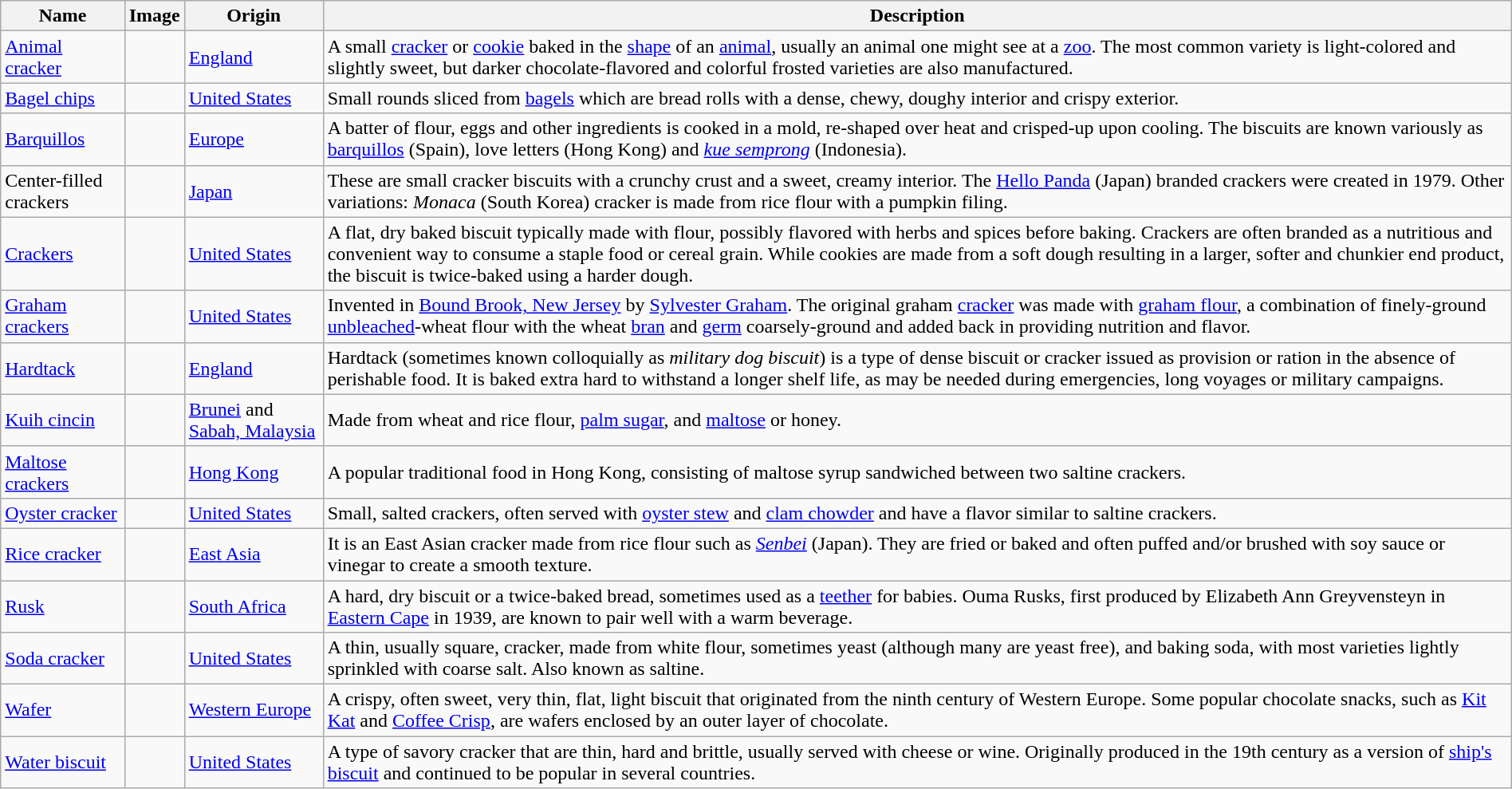<table class="wikitable sortable" width="100%">
<tr>
<th>Name</th>
<th class="unsortable">Image</th>
<th>Origin</th>
<th>Description</th>
</tr>
<tr>
<td><a href='#'>Animal cracker</a></td>
<td></td>
<td><a href='#'>England</a></td>
<td>A small <a href='#'>cracker</a> or <a href='#'>cookie</a> baked in the <a href='#'>shape</a> of an <a href='#'>animal</a>, usually an animal one might see at a <a href='#'>zoo</a>. The most common variety is light-colored and slightly sweet, but darker chocolate-flavored and colorful frosted varieties are also manufactured.</td>
</tr>
<tr>
<td><a href='#'>Bagel chips</a></td>
<td></td>
<td><a href='#'>United States</a></td>
<td>Small rounds sliced from <a href='#'>bagels</a> which are bread rolls with a dense, chewy, doughy interior and crispy exterior.</td>
</tr>
<tr>
<td><a href='#'>Barquillos</a></td>
<td></td>
<td><a href='#'>Europe</a></td>
<td>A batter of flour, eggs and other ingredients is cooked in a mold, re-shaped over heat and crisped-up upon cooling. The biscuits are known variously as <a href='#'>barquillos</a> (Spain), love letters (Hong Kong) and <em><a href='#'>kue semprong</a></em> (Indonesia).</td>
</tr>
<tr>
<td>Center-filled crackers</td>
<td></td>
<td><a href='#'>Japan</a></td>
<td>These are small cracker biscuits with a crunchy crust and a sweet, creamy interior. The <a href='#'>Hello Panda</a> (Japan) branded crackers were created in 1979. Other variations: <em>Monaca</em> (South Korea) cracker is made from rice flour with a pumpkin filing.</td>
</tr>
<tr>
<td><a href='#'>Crackers</a></td>
<td></td>
<td><a href='#'>United States</a></td>
<td>A flat, dry baked biscuit typically made with flour, possibly flavored with herbs and spices before baking. Crackers are often branded as a nutritious and convenient way to consume a staple food or cereal grain. While cookies are made from a soft dough resulting in a larger, softer and chunkier end product, the biscuit is twice-baked using a harder dough.</td>
</tr>
<tr>
<td><a href='#'>Graham crackers</a></td>
<td></td>
<td><a href='#'>United States</a></td>
<td>Invented in <a href='#'>Bound Brook, New Jersey</a> by <a href='#'>Sylvester Graham</a>. The original graham <a href='#'>cracker</a> was made with <a href='#'>graham flour</a>, a combination of finely-ground <a href='#'>unbleached</a>-wheat flour with the wheat <a href='#'>bran</a> and <a href='#'>germ</a> coarsely-ground and added back in providing nutrition and flavor.</td>
</tr>
<tr>
<td><a href='#'>Hardtack</a></td>
<td></td>
<td><a href='#'>England</a></td>
<td>Hardtack (sometimes known colloquially as <em>military dog biscuit</em>) is a type of dense biscuit or cracker issued as provision or ration in the absence of perishable food. It is baked extra hard to withstand a longer shelf life, as may be needed during emergencies, long voyages or military campaigns.</td>
</tr>
<tr>
<td><a href='#'>Kuih cincin</a></td>
<td></td>
<td><a href='#'>Brunei</a> and <a href='#'>Sabah, Malaysia</a></td>
<td>Made from wheat and rice flour, <a href='#'>palm sugar</a>, and <a href='#'>maltose</a> or honey.</td>
</tr>
<tr>
<td><a href='#'>Maltose crackers</a></td>
<td></td>
<td><a href='#'>Hong Kong</a></td>
<td>A popular traditional food in Hong Kong, consisting of maltose syrup sandwiched between two saltine crackers.</td>
</tr>
<tr>
<td><a href='#'>Oyster cracker</a></td>
<td></td>
<td><a href='#'>United States</a></td>
<td>Small, salted crackers, often served with <a href='#'>oyster stew</a> and <a href='#'>clam chowder</a> and have a flavor similar to saltine crackers.</td>
</tr>
<tr>
<td><a href='#'>Rice cracker</a></td>
<td></td>
<td><a href='#'>East Asia</a></td>
<td>It is an East Asian cracker made from rice flour such as <em><a href='#'>Senbei</a></em> (Japan). They are fried or baked and often puffed and/or brushed with soy sauce or vinegar to create a smooth texture.</td>
</tr>
<tr>
<td><a href='#'>Rusk</a></td>
<td></td>
<td><a href='#'>South Africa</a></td>
<td>A hard, dry biscuit or a twice-baked bread, sometimes used as a <a href='#'>teether</a> for babies. Ouma Rusks, first produced by Elizabeth Ann Greyvensteyn in <a href='#'>Eastern Cape</a> in 1939, are known to pair well with a warm beverage.</td>
</tr>
<tr>
<td><a href='#'>Soda cracker</a></td>
<td></td>
<td><a href='#'>United States</a></td>
<td>A thin, usually square, cracker, made from white flour, sometimes yeast (although many are yeast free), and baking soda, with most varieties lightly sprinkled with coarse salt. Also known as saltine.</td>
</tr>
<tr>
<td><a href='#'>Wafer</a></td>
<td></td>
<td><a href='#'>Western Europe</a></td>
<td>A crispy, often sweet, very thin, flat, light biscuit that originated from the ninth century of Western Europe. Some popular chocolate snacks, such as <a href='#'>Kit Kat</a> and <a href='#'>Coffee Crisp</a>, are wafers enclosed by an outer layer of chocolate.</td>
</tr>
<tr>
<td><a href='#'>Water biscuit</a></td>
<td></td>
<td><a href='#'>United States</a></td>
<td>A type of savory cracker that are thin, hard and brittle, usually served with cheese or wine. Originally produced in the 19th century as a version of <a href='#'>ship's biscuit</a> and continued to be popular in several countries.</td>
</tr>
</table>
